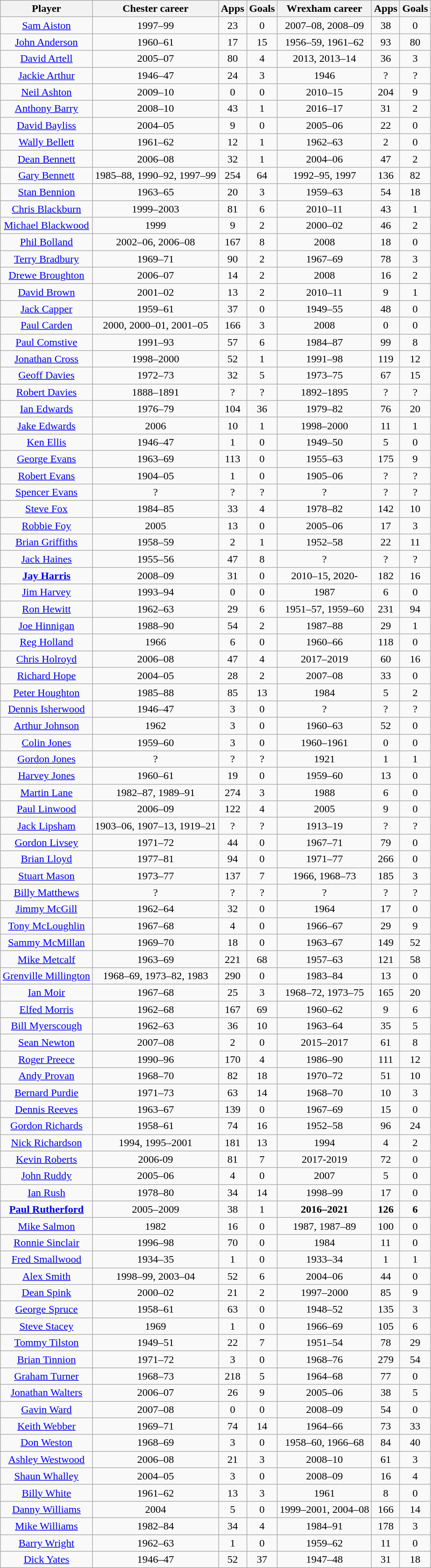<table class="wikitable" style="text-align:center;">
<tr>
<th>Player</th>
<th>Chester career</th>
<th>Apps</th>
<th>Goals</th>
<th>Wrexham career</th>
<th>Apps</th>
<th>Goals</th>
</tr>
<tr>
<td><a href='#'>Sam Aiston</a></td>
<td>1997–99</td>
<td>23</td>
<td>0</td>
<td>2007–08, 2008–09</td>
<td>38</td>
<td>0</td>
</tr>
<tr>
<td><a href='#'>John Anderson</a></td>
<td>1960–61</td>
<td>17</td>
<td>15</td>
<td>1956–59, 1961–62</td>
<td>93</td>
<td>80</td>
</tr>
<tr>
<td><a href='#'>David Artell</a></td>
<td>2005–07</td>
<td>80</td>
<td>4</td>
<td>2013, 2013–14</td>
<td>36</td>
<td>3</td>
</tr>
<tr>
<td><a href='#'>Jackie Arthur</a></td>
<td>1946–47</td>
<td>24</td>
<td>3</td>
<td>1946</td>
<td>?</td>
<td>?</td>
</tr>
<tr>
<td><a href='#'>Neil Ashton</a></td>
<td>2009–10</td>
<td>0</td>
<td>0</td>
<td>2010–15</td>
<td>204</td>
<td>9</td>
</tr>
<tr>
<td><a href='#'>Anthony Barry</a></td>
<td>2008–10</td>
<td>43</td>
<td>1</td>
<td>2016–17</td>
<td>31</td>
<td>2</td>
</tr>
<tr>
<td><a href='#'>David Bayliss</a></td>
<td>2004–05</td>
<td>9</td>
<td>0</td>
<td>2005–06</td>
<td>22</td>
<td>0</td>
</tr>
<tr>
<td><a href='#'>Wally Bellett</a></td>
<td>1961–62</td>
<td>12</td>
<td>1</td>
<td>1962–63</td>
<td>2</td>
<td>0</td>
</tr>
<tr>
<td><a href='#'>Dean Bennett</a></td>
<td>2006–08</td>
<td>32</td>
<td>1</td>
<td>2004–06</td>
<td>47</td>
<td>2</td>
</tr>
<tr>
<td><a href='#'>Gary Bennett</a></td>
<td>1985–88, 1990–92, 1997–99</td>
<td>254</td>
<td>64</td>
<td>1992–95, 1997</td>
<td>136</td>
<td>82</td>
</tr>
<tr>
<td><a href='#'>Stan Bennion</a></td>
<td>1963–65</td>
<td>20</td>
<td>3</td>
<td>1959–63</td>
<td>54</td>
<td>18</td>
</tr>
<tr>
<td><a href='#'>Chris Blackburn</a></td>
<td>1999–2003</td>
<td>81</td>
<td>6</td>
<td>2010–11</td>
<td>43</td>
<td>1</td>
</tr>
<tr>
<td><a href='#'>Michael Blackwood</a></td>
<td>1999</td>
<td>9</td>
<td>2</td>
<td>2000–02</td>
<td>46</td>
<td>2</td>
</tr>
<tr>
<td><a href='#'>Phil Bolland</a></td>
<td>2002–06, 2006–08</td>
<td>167</td>
<td>8</td>
<td>2008</td>
<td>18</td>
<td>0</td>
</tr>
<tr>
<td><a href='#'>Terry Bradbury</a></td>
<td>1969–71</td>
<td>90</td>
<td>2</td>
<td>1967–69</td>
<td>78</td>
<td>3</td>
</tr>
<tr>
<td><a href='#'>Drewe Broughton</a></td>
<td>2006–07</td>
<td>14</td>
<td>2</td>
<td>2008</td>
<td>16</td>
<td>2</td>
</tr>
<tr>
<td><a href='#'>David Brown</a></td>
<td>2001–02</td>
<td>13</td>
<td>2</td>
<td>2010–11</td>
<td>9</td>
<td>1</td>
</tr>
<tr>
<td><a href='#'>Jack Capper</a></td>
<td>1959–61</td>
<td>37</td>
<td>0</td>
<td>1949–55</td>
<td>48</td>
<td>0</td>
</tr>
<tr>
<td><a href='#'>Paul Carden</a></td>
<td>2000, 2000–01, 2001–05</td>
<td>166</td>
<td>3</td>
<td>2008</td>
<td>0</td>
<td>0</td>
</tr>
<tr>
<td><a href='#'>Paul Comstive</a></td>
<td>1991–93</td>
<td>57</td>
<td>6</td>
<td>1984–87</td>
<td>99</td>
<td>8</td>
</tr>
<tr>
<td><a href='#'>Jonathan Cross</a></td>
<td>1998–2000</td>
<td>52</td>
<td>1</td>
<td>1991–98</td>
<td>119</td>
<td>12</td>
</tr>
<tr>
<td><a href='#'>Geoff Davies</a></td>
<td>1972–73</td>
<td>32</td>
<td>5</td>
<td>1973–75</td>
<td>67</td>
<td>15</td>
</tr>
<tr>
<td><a href='#'>Robert Davies</a></td>
<td>1888–1891</td>
<td>?</td>
<td>?</td>
<td>1892–1895</td>
<td>?</td>
<td>?</td>
</tr>
<tr>
<td><a href='#'>Ian Edwards</a></td>
<td>1976–79</td>
<td>104</td>
<td>36</td>
<td>1979–82</td>
<td>76</td>
<td>20</td>
</tr>
<tr>
<td><a href='#'>Jake Edwards</a></td>
<td>2006</td>
<td>10</td>
<td>1</td>
<td>1998–2000</td>
<td>11</td>
<td>1</td>
</tr>
<tr>
<td><a href='#'>Ken Ellis</a></td>
<td>1946–47</td>
<td>1</td>
<td>0</td>
<td>1949–50</td>
<td>5</td>
<td>0</td>
</tr>
<tr>
<td><a href='#'>George Evans</a></td>
<td>1963–69</td>
<td>113</td>
<td>0</td>
<td>1955–63</td>
<td>175</td>
<td>9</td>
</tr>
<tr>
<td><a href='#'>Robert Evans</a></td>
<td>1904–05</td>
<td>1</td>
<td>0</td>
<td>1905–06</td>
<td>?</td>
<td>?</td>
</tr>
<tr>
<td><a href='#'>Spencer Evans</a></td>
<td>?</td>
<td>?</td>
<td>?</td>
<td>?</td>
<td>?</td>
<td>?</td>
</tr>
<tr>
<td><a href='#'>Steve Fox</a></td>
<td>1984–85</td>
<td>33</td>
<td>4</td>
<td>1978–82</td>
<td>142</td>
<td>10</td>
</tr>
<tr>
<td><a href='#'>Robbie Foy</a></td>
<td>2005</td>
<td>13</td>
<td>0</td>
<td>2005–06</td>
<td>17</td>
<td>3</td>
</tr>
<tr>
<td><a href='#'>Brian Griffiths</a></td>
<td>1958–59</td>
<td>2</td>
<td>1</td>
<td>1952–58</td>
<td>22</td>
<td>11</td>
</tr>
<tr>
<td><a href='#'>Jack Haines</a></td>
<td>1955–56</td>
<td>47</td>
<td>8</td>
<td>?</td>
<td>?</td>
<td>?</td>
</tr>
<tr>
<td><strong><a href='#'>Jay Harris</a></strong></td>
<td>2008–09</td>
<td>31</td>
<td>0</td>
<td>2010–15, 2020-</td>
<td>182</td>
<td>16</td>
</tr>
<tr>
<td><a href='#'>Jim Harvey</a></td>
<td>1993–94</td>
<td>0</td>
<td>0</td>
<td>1987</td>
<td>6</td>
<td>0</td>
</tr>
<tr>
<td><a href='#'>Ron Hewitt</a></td>
<td>1962–63</td>
<td>29</td>
<td>6</td>
<td>1951–57, 1959–60</td>
<td>231</td>
<td>94</td>
</tr>
<tr>
<td><a href='#'>Joe Hinnigan</a></td>
<td>1988–90</td>
<td>54</td>
<td>2</td>
<td>1987–88</td>
<td>29</td>
<td>1</td>
</tr>
<tr>
<td><a href='#'>Reg Holland</a></td>
<td>1966</td>
<td>6</td>
<td>0</td>
<td>1960–66</td>
<td>118</td>
<td>0</td>
</tr>
<tr>
<td><a href='#'>Chris Holroyd</a></td>
<td>2006–08</td>
<td>47</td>
<td>4</td>
<td>2017–2019</td>
<td>60</td>
<td>16</td>
</tr>
<tr>
<td><a href='#'>Richard Hope</a></td>
<td>2004–05</td>
<td>28</td>
<td>2</td>
<td>2007–08</td>
<td>33</td>
<td>0</td>
</tr>
<tr>
<td><a href='#'>Peter Houghton</a></td>
<td>1985–88</td>
<td>85</td>
<td>13</td>
<td>1984</td>
<td>5</td>
<td>2</td>
</tr>
<tr>
<td><a href='#'>Dennis Isherwood</a></td>
<td>1946–47</td>
<td>3</td>
<td>0</td>
<td>?</td>
<td>?</td>
<td>?</td>
</tr>
<tr>
<td><a href='#'>Arthur Johnson</a></td>
<td>1962</td>
<td>3</td>
<td>0</td>
<td>1960–63</td>
<td>52</td>
<td>0</td>
</tr>
<tr>
<td><a href='#'>Colin Jones</a></td>
<td>1959–60</td>
<td>3</td>
<td>0</td>
<td>1960–1961</td>
<td>0</td>
<td>0</td>
</tr>
<tr>
<td><a href='#'>Gordon Jones</a></td>
<td>?</td>
<td>?</td>
<td>?</td>
<td>1921</td>
<td>1</td>
<td>1</td>
</tr>
<tr>
<td><a href='#'>Harvey Jones</a></td>
<td>1960–61</td>
<td>19</td>
<td>0</td>
<td>1959–60</td>
<td>13</td>
<td>0</td>
</tr>
<tr>
<td><a href='#'>Martin Lane</a></td>
<td>1982–87, 1989–91</td>
<td>274</td>
<td>3</td>
<td>1988</td>
<td>6</td>
<td>0</td>
</tr>
<tr>
<td><a href='#'>Paul Linwood</a></td>
<td>2006–09</td>
<td>122</td>
<td>4</td>
<td>2005</td>
<td>9</td>
<td>0</td>
</tr>
<tr>
<td><a href='#'>Jack Lipsham</a></td>
<td>1903–06, 1907–13, 1919–21</td>
<td>?</td>
<td>?</td>
<td>1913–19</td>
<td>?</td>
<td>?</td>
</tr>
<tr>
<td><a href='#'>Gordon Livsey</a></td>
<td>1971–72</td>
<td>44</td>
<td>0</td>
<td>1967–71</td>
<td>79</td>
<td>0</td>
</tr>
<tr>
<td><a href='#'>Brian Lloyd</a></td>
<td>1977–81</td>
<td>94</td>
<td>0</td>
<td>1971–77</td>
<td>266</td>
<td>0</td>
</tr>
<tr>
<td><a href='#'>Stuart Mason</a></td>
<td>1973–77</td>
<td>137</td>
<td>7</td>
<td>1966, 1968–73</td>
<td>185</td>
<td>3</td>
</tr>
<tr>
<td><a href='#'>Billy Matthews</a></td>
<td>?</td>
<td>?</td>
<td>?</td>
<td>?</td>
<td>?</td>
<td>?</td>
</tr>
<tr>
<td><a href='#'>Jimmy McGill</a></td>
<td>1962–64</td>
<td>32</td>
<td>0</td>
<td>1964</td>
<td>17</td>
<td>0</td>
</tr>
<tr>
<td><a href='#'>Tony McLoughlin</a></td>
<td>1967–68</td>
<td>4</td>
<td>0</td>
<td>1966–67</td>
<td>29</td>
<td>9</td>
</tr>
<tr>
<td><a href='#'>Sammy McMillan</a></td>
<td>1969–70</td>
<td>18</td>
<td>0</td>
<td>1963–67</td>
<td>149</td>
<td>52</td>
</tr>
<tr>
<td><a href='#'>Mike Metcalf</a></td>
<td>1963–69</td>
<td>221</td>
<td>68</td>
<td>1957–63</td>
<td>121</td>
<td>58</td>
</tr>
<tr>
<td><a href='#'>Grenville Millington</a></td>
<td>1968–69, 1973–82, 1983</td>
<td>290</td>
<td>0</td>
<td>1983–84</td>
<td>13</td>
<td>0</td>
</tr>
<tr>
<td><a href='#'>Ian Moir</a></td>
<td>1967–68</td>
<td>25</td>
<td>3</td>
<td>1968–72, 1973–75</td>
<td>165</td>
<td>20</td>
</tr>
<tr>
<td><a href='#'>Elfed Morris</a></td>
<td>1962–68</td>
<td>167</td>
<td>69</td>
<td>1960–62</td>
<td>9</td>
<td>6</td>
</tr>
<tr>
<td><a href='#'>Bill Myerscough</a></td>
<td>1962–63</td>
<td>36</td>
<td>10</td>
<td>1963–64</td>
<td>35</td>
<td>5</td>
</tr>
<tr>
<td><a href='#'>Sean Newton</a></td>
<td>2007–08</td>
<td>2</td>
<td>0</td>
<td>2015–2017</td>
<td>61</td>
<td>8</td>
</tr>
<tr>
<td><a href='#'>Roger Preece</a></td>
<td>1990–96</td>
<td>170</td>
<td>4</td>
<td>1986–90</td>
<td>111</td>
<td>12</td>
</tr>
<tr>
<td><a href='#'>Andy Provan</a></td>
<td>1968–70</td>
<td>82</td>
<td>18</td>
<td>1970–72</td>
<td>51</td>
<td>10</td>
</tr>
<tr>
<td><a href='#'>Bernard Purdie</a></td>
<td>1971–73</td>
<td>63</td>
<td>14</td>
<td>1968–70</td>
<td>10</td>
<td>3</td>
</tr>
<tr>
<td><a href='#'>Dennis Reeves</a></td>
<td>1963–67</td>
<td>139</td>
<td>0</td>
<td>1967–69</td>
<td>15</td>
<td>0</td>
</tr>
<tr>
<td><a href='#'>Gordon Richards</a></td>
<td>1958–61</td>
<td>74</td>
<td>16</td>
<td>1952–58</td>
<td>96</td>
<td>24</td>
</tr>
<tr>
<td><a href='#'>Nick Richardson</a></td>
<td>1994, 1995–2001</td>
<td>181</td>
<td>13</td>
<td>1994</td>
<td>4</td>
<td>2</td>
</tr>
<tr>
<td><a href='#'>Kevin Roberts</a></td>
<td>2006-09</td>
<td>81</td>
<td>7</td>
<td>2017-2019</td>
<td>72</td>
<td>0</td>
</tr>
<tr>
<td><a href='#'>John Ruddy</a></td>
<td>2005–06</td>
<td>4</td>
<td>0</td>
<td>2007</td>
<td>5</td>
<td>0</td>
</tr>
<tr>
<td><a href='#'>Ian Rush</a></td>
<td>1978–80</td>
<td>34</td>
<td>14</td>
<td>1998–99</td>
<td>17</td>
<td>0</td>
</tr>
<tr>
<td><strong><a href='#'>Paul Rutherford</a></strong></td>
<td>2005–2009</td>
<td>38</td>
<td>1</td>
<td><strong>2016–2021</strong></td>
<td><strong>126</strong></td>
<td><strong>6</strong></td>
</tr>
<tr>
<td><a href='#'>Mike Salmon</a></td>
<td>1982</td>
<td>16</td>
<td>0</td>
<td>1987, 1987–89</td>
<td>100</td>
<td>0</td>
</tr>
<tr>
<td><a href='#'>Ronnie Sinclair</a></td>
<td>1996–98</td>
<td>70</td>
<td>0</td>
<td>1984</td>
<td>11</td>
<td>0</td>
</tr>
<tr>
<td><a href='#'>Fred Smallwood</a></td>
<td>1934–35</td>
<td>1</td>
<td>0</td>
<td>1933–34</td>
<td>1</td>
<td>1</td>
</tr>
<tr>
<td><a href='#'>Alex Smith</a></td>
<td>1998–99, 2003–04</td>
<td>52</td>
<td>6</td>
<td>2004–06</td>
<td>44</td>
<td>0</td>
</tr>
<tr>
<td><a href='#'>Dean Spink</a></td>
<td>2000–02</td>
<td>21</td>
<td>2</td>
<td>1997–2000</td>
<td>85</td>
<td>9</td>
</tr>
<tr>
<td><a href='#'>George Spruce</a></td>
<td>1958–61</td>
<td>63</td>
<td>0</td>
<td>1948–52</td>
<td>135</td>
<td>3</td>
</tr>
<tr>
<td><a href='#'>Steve Stacey</a></td>
<td>1969</td>
<td>1</td>
<td>0</td>
<td>1966–69</td>
<td>105</td>
<td>6</td>
</tr>
<tr>
<td><a href='#'>Tommy Tilston</a></td>
<td>1949–51</td>
<td>22</td>
<td>7</td>
<td>1951–54</td>
<td>78</td>
<td>29</td>
</tr>
<tr>
<td><a href='#'>Brian Tinnion</a></td>
<td>1971–72</td>
<td>3</td>
<td>0</td>
<td>1968–76</td>
<td>279</td>
<td>54</td>
</tr>
<tr>
<td><a href='#'>Graham Turner</a></td>
<td>1968–73</td>
<td>218</td>
<td>5</td>
<td>1964–68</td>
<td>77</td>
<td>0</td>
</tr>
<tr>
<td><a href='#'>Jonathan Walters</a></td>
<td>2006–07</td>
<td>26</td>
<td>9</td>
<td>2005–06</td>
<td>38</td>
<td>5</td>
</tr>
<tr>
<td><a href='#'>Gavin Ward</a></td>
<td>2007–08</td>
<td>0</td>
<td>0</td>
<td>2008–09</td>
<td>54</td>
<td>0</td>
</tr>
<tr>
<td><a href='#'>Keith Webber</a></td>
<td>1969–71</td>
<td>74</td>
<td>14</td>
<td>1964–66</td>
<td>73</td>
<td>33</td>
</tr>
<tr>
<td><a href='#'>Don Weston</a></td>
<td>1968–69</td>
<td>3</td>
<td>0</td>
<td>1958–60, 1966–68</td>
<td>84</td>
<td>40</td>
</tr>
<tr>
<td><a href='#'>Ashley Westwood</a></td>
<td>2006–08</td>
<td>21</td>
<td>3</td>
<td>2008–10</td>
<td>61</td>
<td>3</td>
</tr>
<tr>
<td><a href='#'>Shaun Whalley</a></td>
<td>2004–05</td>
<td>3</td>
<td>0</td>
<td>2008–09</td>
<td>16</td>
<td>4</td>
</tr>
<tr>
<td><a href='#'>Billy White</a></td>
<td>1961–62</td>
<td>13</td>
<td>3</td>
<td>1961</td>
<td>8</td>
<td>0</td>
</tr>
<tr>
<td><a href='#'>Danny Williams</a></td>
<td>2004</td>
<td>5</td>
<td>0</td>
<td>1999–2001, 2004–08</td>
<td>166</td>
<td>14</td>
</tr>
<tr>
<td><a href='#'>Mike Williams</a></td>
<td>1982–84</td>
<td>34</td>
<td>4</td>
<td>1984–91</td>
<td>178</td>
<td>3</td>
</tr>
<tr>
<td><a href='#'>Barry Wright</a></td>
<td>1962–63</td>
<td>1</td>
<td>0</td>
<td>1959–62</td>
<td>11</td>
<td>0</td>
</tr>
<tr>
<td><a href='#'>Dick Yates</a></td>
<td>1946–47</td>
<td>52</td>
<td>37</td>
<td>1947–48</td>
<td>31</td>
<td>18</td>
</tr>
</table>
